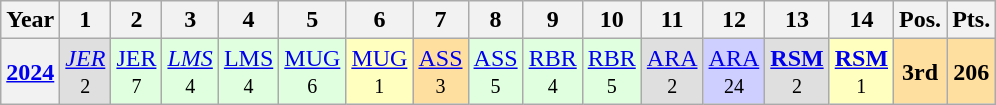<table class="wikitable" style="text-align:center;">
<tr>
<th>Year</th>
<th>1</th>
<th>2</th>
<th>3</th>
<th>4</th>
<th>5</th>
<th>6</th>
<th>7</th>
<th>8</th>
<th>9</th>
<th>10</th>
<th>11</th>
<th>12</th>
<th>13</th>
<th>14</th>
<th>Pos.</th>
<th>Pts.</th>
</tr>
<tr>
<th><a href='#'>2024</a></th>
<td style="background:#dfdfdf;"><em><a href='#'>JER</a></em><br><small>2</small></td>
<td style="background:#dfffdf;"><a href='#'>JER</a><br><small>7</small></td>
<td style="background:#dfffdf;"><em><a href='#'>LMS</a></em><br><small>4</small></td>
<td style="background:#dfffdf;"><a href='#'>LMS</a><br><small>4</small></td>
<td style="background:#dfffdf;"><a href='#'>MUG</a><br><small>6</small></td>
<td style="background:#ffffbf;"><a href='#'>MUG</a><br><small>1</small></td>
<td style="background:#ffdf9f;"><a href='#'>ASS</a><br><small>3</small></td>
<td style="background:#dfffdf;"><a href='#'>ASS</a><br><small>5</small></td>
<td style="background:#dfffdf;"><a href='#'>RBR</a><br><small>4</small></td>
<td style="background:#dfffdf;"><a href='#'>RBR</a><br><small>5</small></td>
<td style="background:#dfdfdf;"><a href='#'>ARA</a><br><small>2</small></td>
<td style="background:#cfcfff;"><a href='#'>ARA</a><br><small>24</small></td>
<td style="background:#dfdfdf;"><strong><a href='#'>RSM</a></strong><br><small>2</small></td>
<td style="background:#ffffbf;"><strong><a href='#'>RSM</a></strong><br><small>1</small></td>
<th style="background:#ffdf9f;">3rd</th>
<th style="background:#ffdf9f;">206</th>
</tr>
</table>
